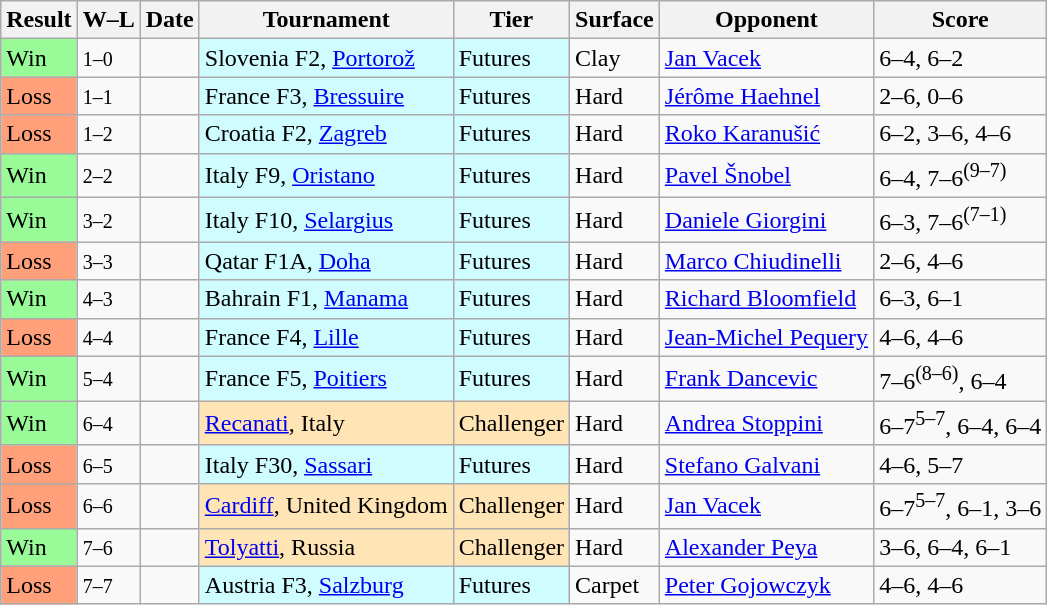<table class="sortable wikitable">
<tr>
<th>Result</th>
<th class="unsortable">W–L</th>
<th>Date</th>
<th>Tournament</th>
<th>Tier</th>
<th>Surface</th>
<th>Opponent</th>
<th class="unsortable">Score</th>
</tr>
<tr>
<td style="background:#98fb98;">Win</td>
<td><small>1–0</small></td>
<td></td>
<td style="background:#cffcff;">Slovenia F2, <a href='#'>Portorož</a></td>
<td style="background:#cffcff;">Futures</td>
<td>Clay</td>
<td> <a href='#'>Jan Vacek</a></td>
<td>6–4, 6–2</td>
</tr>
<tr>
<td style="background:#ffa07a;">Loss</td>
<td><small>1–1</small></td>
<td></td>
<td style="background:#cffcff;">France F3, <a href='#'>Bressuire</a></td>
<td style="background:#cffcff;">Futures</td>
<td>Hard</td>
<td> <a href='#'>Jérôme Haehnel</a></td>
<td>2–6, 0–6</td>
</tr>
<tr>
<td style="background:#ffa07a;">Loss</td>
<td><small>1–2</small></td>
<td></td>
<td style="background:#cffcff;">Croatia F2, <a href='#'>Zagreb</a></td>
<td style="background:#cffcff;">Futures</td>
<td>Hard</td>
<td> <a href='#'>Roko Karanušić</a></td>
<td>6–2, 3–6, 4–6</td>
</tr>
<tr>
<td style="background:#98fb98;">Win</td>
<td><small>2–2</small></td>
<td></td>
<td style="background:#cffcff;">Italy F9, <a href='#'>Oristano</a></td>
<td style="background:#cffcff;">Futures</td>
<td>Hard</td>
<td> <a href='#'>Pavel Šnobel</a></td>
<td>6–4, 7–6<sup>(9–7)</sup></td>
</tr>
<tr>
<td style="background:#98fb98;">Win</td>
<td><small>3–2</small></td>
<td></td>
<td style="background:#cffcff;">Italy F10, <a href='#'>Selargius</a></td>
<td style="background:#cffcff;">Futures</td>
<td>Hard</td>
<td> <a href='#'>Daniele Giorgini</a></td>
<td>6–3, 7–6<sup>(7–1)</sup></td>
</tr>
<tr>
<td style="background:#ffa07a;">Loss</td>
<td><small>3–3</small></td>
<td></td>
<td style="background:#cffcff;">Qatar F1A, <a href='#'>Doha</a></td>
<td style="background:#cffcff;">Futures</td>
<td>Hard</td>
<td> <a href='#'>Marco Chiudinelli</a></td>
<td>2–6, 4–6</td>
</tr>
<tr>
<td style="background:#98fb98;">Win</td>
<td><small>4–3</small></td>
<td></td>
<td style="background:#cffcff;">Bahrain F1, <a href='#'>Manama</a></td>
<td style="background:#cffcff;">Futures</td>
<td>Hard</td>
<td> <a href='#'>Richard Bloomfield</a></td>
<td>6–3, 6–1</td>
</tr>
<tr>
<td style="background:#ffa07a;">Loss</td>
<td><small>4–4</small></td>
<td></td>
<td style="background:#cffcff;">France F4, <a href='#'>Lille</a></td>
<td style="background:#cffcff;">Futures</td>
<td>Hard</td>
<td> <a href='#'>Jean-Michel Pequery</a></td>
<td>4–6, 4–6</td>
</tr>
<tr>
<td style="background:#98fb98;">Win</td>
<td><small>5–4</small></td>
<td></td>
<td style="background:#cffcff;">France F5, <a href='#'>Poitiers</a></td>
<td style="background:#cffcff;">Futures</td>
<td>Hard</td>
<td> <a href='#'>Frank Dancevic</a></td>
<td>7–6<sup>(8–6)</sup>, 6–4</td>
</tr>
<tr>
<td style="background:#98fb98;">Win</td>
<td><small>6–4</small></td>
<td></td>
<td style="background:moccasin;"><a href='#'>Recanati</a>, Italy</td>
<td style="background:moccasin;">Challenger</td>
<td>Hard</td>
<td> <a href='#'>Andrea Stoppini</a></td>
<td>6–7<sup>5–7</sup>, 6–4, 6–4</td>
</tr>
<tr>
<td style="background:#ffa07a;">Loss</td>
<td><small>6–5</small></td>
<td></td>
<td style="background:#cffcff;">Italy F30, <a href='#'>Sassari</a></td>
<td style="background:#cffcff;">Futures</td>
<td>Hard</td>
<td> <a href='#'>Stefano Galvani</a></td>
<td>4–6, 5–7</td>
</tr>
<tr>
<td style="background:#ffa07a;">Loss</td>
<td><small>6–6</small></td>
<td></td>
<td style="background:moccasin;"><a href='#'>Cardiff</a>, United Kingdom</td>
<td style="background:moccasin;">Challenger</td>
<td>Hard</td>
<td> <a href='#'>Jan Vacek</a></td>
<td>6–7<sup>5–7</sup>, 6–1, 3–6</td>
</tr>
<tr>
<td style="background:#98fb98;">Win</td>
<td><small>7–6</small></td>
<td></td>
<td style="background:moccasin;"><a href='#'>Tolyatti</a>, Russia</td>
<td style="background:moccasin;">Challenger</td>
<td>Hard</td>
<td> <a href='#'>Alexander Peya</a></td>
<td>3–6, 6–4, 6–1</td>
</tr>
<tr>
<td style="background:#ffa07a;">Loss</td>
<td><small>7–7</small></td>
<td></td>
<td style="background:#cffcff;">Austria F3, <a href='#'>Salzburg</a></td>
<td style="background:#cffcff;">Futures</td>
<td>Carpet</td>
<td> <a href='#'>Peter Gojowczyk</a></td>
<td>4–6, 4–6</td>
</tr>
</table>
